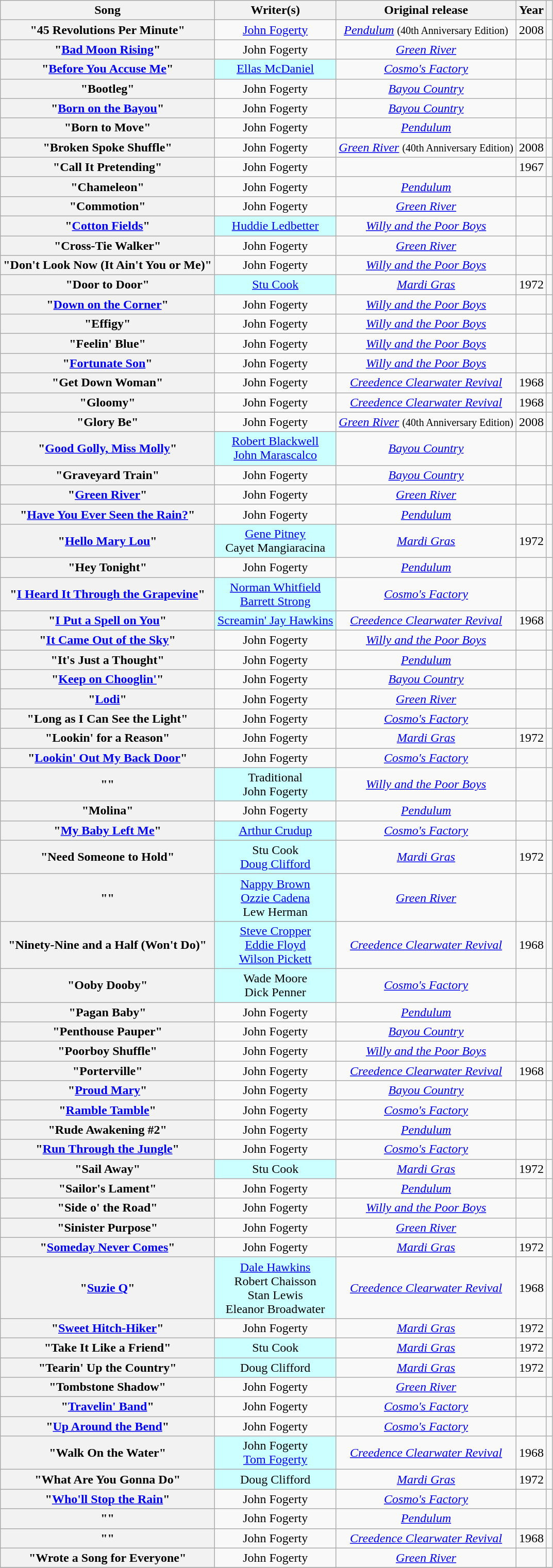<table class="wikitable sortable plainrowheaders" style="text-align:center;">
<tr>
<th scope="col">Song</th>
<th scope="col">Writer(s)</th>
<th scope="col">Original release</th>
<th scope="col">Year</th>
<th scope="col" class="unsortable"></th>
</tr>
<tr>
<th scope="row"> "45 Revolutions Per Minute"</th>
<td><a href='#'>John Fogerty</a></td>
<td><em><a href='#'>Pendulum</a></em> <small>(40th Anniversary Edition)</small></td>
<td>2008</td>
<td></td>
</tr>
<tr>
<th scope="row"> "<a href='#'>Bad Moon Rising</a>"</th>
<td>John Fogerty</td>
<td><em><a href='#'>Green River</a></em></td>
<td></td>
<td></td>
</tr>
<tr>
<th scope="row">"<a href='#'>Before You Accuse Me</a>"</th>
<td style="background-color:#CCFFFF"><a href='#'>Ellas McDaniel</a> </td>
<td><em><a href='#'>Cosmo's Factory</a></em></td>
<td></td>
<td></td>
</tr>
<tr>
<th scope="row">"Bootleg"</th>
<td>John Fogerty</td>
<td><em><a href='#'>Bayou Country</a></em></td>
<td></td>
<td></td>
</tr>
<tr>
<th scope="row">"<a href='#'>Born on the Bayou</a>"</th>
<td>John Fogerty</td>
<td><em><a href='#'>Bayou Country</a></em></td>
<td></td>
<td></td>
</tr>
<tr>
<th scope="row">"Born to Move"</th>
<td>John Fogerty</td>
<td><em><a href='#'>Pendulum</a></em></td>
<td></td>
<td></td>
</tr>
<tr>
<th scope="row">"Broken Spoke Shuffle"</th>
<td>John Fogerty</td>
<td><em><a href='#'>Green River</a></em> <small>(40th Anniversary Edition)</small></td>
<td>2008</td>
<td></td>
</tr>
<tr>
<th scope="row"> "Call It Pretending"</th>
<td>John Fogerty</td>
<td></td>
<td>1967</td>
<td></td>
</tr>
<tr>
<th scope="row">"Chameleon"</th>
<td>John Fogerty</td>
<td><em><a href='#'>Pendulum</a></em></td>
<td></td>
<td></td>
</tr>
<tr>
<th scope="row">"Commotion"</th>
<td>John Fogerty</td>
<td><em><a href='#'>Green River</a></em></td>
<td></td>
<td></td>
</tr>
<tr>
<th scope="row">"<a href='#'>Cotton Fields</a>"</th>
<td style="background-color:#CCFFFF"><a href='#'>Huddie Ledbetter</a> </td>
<td><em><a href='#'>Willy and the Poor Boys</a></em></td>
<td></td>
<td></td>
</tr>
<tr>
<th scope="row">"Cross-Tie Walker"</th>
<td>John Fogerty</td>
<td><em><a href='#'>Green River</a></em></td>
<td></td>
<td></td>
</tr>
<tr>
<th scope="row"> "Don't Look Now (It Ain't You or Me)"</th>
<td>John Fogerty</td>
<td><em><a href='#'>Willy and the Poor Boys</a></em></td>
<td></td>
<td></td>
</tr>
<tr>
<th scope="row">"Door to Door"</th>
<td style="background-color:#CCFFFF"><a href='#'>Stu Cook</a> </td>
<td><em><a href='#'>Mardi Gras</a></em></td>
<td>1972</td>
<td></td>
</tr>
<tr>
<th scope="row">"<a href='#'>Down on the Corner</a>"</th>
<td>John Fogerty</td>
<td><em><a href='#'>Willy and the Poor Boys</a></em></td>
<td></td>
<td></td>
</tr>
<tr>
<th scope="row"> "Effigy"</th>
<td>John Fogerty</td>
<td><em><a href='#'>Willy and the Poor Boys</a></em></td>
<td></td>
<td></td>
</tr>
<tr>
<th scope="row"> "Feelin' Blue"</th>
<td>John Fogerty</td>
<td><em><a href='#'>Willy and the Poor Boys</a></em></td>
<td></td>
<td></td>
</tr>
<tr>
<th scope="row">"<a href='#'>Fortunate Son</a>"</th>
<td>John Fogerty</td>
<td><em><a href='#'>Willy and the Poor Boys</a></em></td>
<td></td>
<td></td>
</tr>
<tr>
<th scope="row"> "Get Down Woman"</th>
<td>John Fogerty</td>
<td><em><a href='#'>Creedence Clearwater Revival</a></em></td>
<td>1968</td>
<td></td>
</tr>
<tr>
<th scope="row">"Gloomy"</th>
<td>John Fogerty</td>
<td><em><a href='#'>Creedence Clearwater Revival</a></em></td>
<td>1968</td>
<td></td>
</tr>
<tr>
<th scope="row">"Glory Be"</th>
<td>John Fogerty</td>
<td><em><a href='#'>Green River</a></em> <small>(40th Anniversary Edition)</small></td>
<td>2008</td>
<td></td>
</tr>
<tr>
<th scope="row">"<a href='#'>Good Golly, Miss Molly</a>"</th>
<td style="background-color:#CCFFFF"><a href='#'>Robert Blackwell</a><br><a href='#'>John Marascalco</a> </td>
<td><em><a href='#'>Bayou Country</a></em></td>
<td></td>
<td></td>
</tr>
<tr>
<th scope="row">"Graveyard Train"</th>
<td>John Fogerty</td>
<td><em><a href='#'>Bayou Country</a></em></td>
<td></td>
<td></td>
</tr>
<tr>
<th scope="row">"<a href='#'>Green River</a>"</th>
<td>John Fogerty</td>
<td><em><a href='#'>Green River</a></em></td>
<td></td>
<td></td>
</tr>
<tr>
<th scope="row"> "<a href='#'>Have You Ever Seen the Rain?</a>"</th>
<td>John Fogerty</td>
<td><em><a href='#'>Pendulum</a></em></td>
<td></td>
<td></td>
</tr>
<tr>
<th scope="row">"<a href='#'>Hello Mary Lou</a>"</th>
<td style="background-color:#CCFFFF"><a href='#'>Gene Pitney</a><br>Cayet Mangiaracina </td>
<td><em><a href='#'>Mardi Gras</a></em></td>
<td>1972</td>
<td></td>
</tr>
<tr>
<th scope="row">"Hey Tonight"</th>
<td>John Fogerty</td>
<td><em><a href='#'>Pendulum</a></em></td>
<td></td>
<td></td>
</tr>
<tr>
<th scope="row"> "<a href='#'>I Heard It Through the Grapevine</a>"</th>
<td style="background-color:#CCFFFF"><a href='#'>Norman Whitfield</a><br><a href='#'>Barrett Strong</a> </td>
<td><em><a href='#'>Cosmo's Factory</a></em></td>
<td></td>
<td></td>
</tr>
<tr>
<th scope="row">"<a href='#'>I Put a Spell on You</a>"</th>
<td style="background-color:#CCFFFF"><a href='#'>Screamin' Jay Hawkins</a> </td>
<td><em><a href='#'>Creedence Clearwater Revival</a></em></td>
<td>1968</td>
<td></td>
</tr>
<tr>
<th scope="row">"<a href='#'>It Came Out of the Sky</a>"</th>
<td>John Fogerty</td>
<td><em><a href='#'>Willy and the Poor Boys</a></em></td>
<td></td>
<td></td>
</tr>
<tr>
<th scope="row">"It's Just a Thought"</th>
<td>John Fogerty</td>
<td><em><a href='#'>Pendulum</a></em></td>
<td></td>
<td></td>
</tr>
<tr>
<th scope="row"> "<a href='#'>Keep on Chooglin'</a>"</th>
<td>John Fogerty</td>
<td><em><a href='#'>Bayou Country</a></em></td>
<td></td>
<td></td>
</tr>
<tr>
<th scope="row"> "<a href='#'>Lodi</a>"</th>
<td>John Fogerty</td>
<td><em><a href='#'>Green River</a></em></td>
<td></td>
<td></td>
</tr>
<tr>
<th scope="row">"Long as I Can See the Light"</th>
<td>John Fogerty</td>
<td><em><a href='#'>Cosmo's Factory</a></em></td>
<td></td>
<td></td>
</tr>
<tr>
<th scope="row">"Lookin' for a Reason"</th>
<td>John Fogerty</td>
<td><em><a href='#'>Mardi Gras</a></em></td>
<td>1972</td>
<td></td>
</tr>
<tr>
<th scope="row">"<a href='#'>Lookin' Out My Back Door</a>"</th>
<td>John Fogerty</td>
<td><em><a href='#'>Cosmo's Factory</a></em></td>
<td></td>
<td></td>
</tr>
<tr>
<th scope="row"> ""</th>
<td style="background-color:#CCFFFF">Traditional<br> John Fogerty </td>
<td><em><a href='#'>Willy and the Poor Boys</a></em></td>
<td></td>
<td></td>
</tr>
<tr>
<th scope="row">"Molina"</th>
<td>John Fogerty</td>
<td><em><a href='#'>Pendulum</a></em></td>
<td></td>
<td></td>
</tr>
<tr>
<th scope="row">"<a href='#'>My Baby Left Me</a>"</th>
<td style="background-color:#CCFFFF"><a href='#'>Arthur Crudup</a> </td>
<td><em><a href='#'>Cosmo's Factory</a></em></td>
<td></td>
<td></td>
</tr>
<tr>
<th scope="row"> "Need Someone to Hold"</th>
<td style="background-color:#CCFFFF">Stu Cook<br><a href='#'>Doug Clifford</a> </td>
<td><em><a href='#'>Mardi Gras</a></em></td>
<td>1972</td>
<td></td>
</tr>
<tr>
<th scope="row">""</th>
<td style="background-color:#CCFFFF"><a href='#'>Nappy Brown</a><br><a href='#'>Ozzie Cadena</a><br>Lew Herman </td>
<td><em><a href='#'>Green River</a></em></td>
<td></td>
<td></td>
</tr>
<tr>
<th scope="row">"Ninety-Nine and a Half (Won't Do)"</th>
<td style="background-color:#CCFFFF"><a href='#'>Steve Cropper</a><br><a href='#'>Eddie Floyd</a><br><a href='#'>Wilson Pickett</a> </td>
<td><em><a href='#'>Creedence Clearwater Revival</a></em></td>
<td>1968</td>
<td></td>
</tr>
<tr>
<th scope="row"> "Ooby Dooby"</th>
<td style="background-color:#CCFFFF">Wade Moore<br>Dick Penner </td>
<td><em><a href='#'>Cosmo's Factory</a></em></td>
<td></td>
<td></td>
</tr>
<tr>
<th scope="row"> "Pagan Baby"</th>
<td>John Fogerty</td>
<td><em><a href='#'>Pendulum</a></em></td>
<td></td>
<td></td>
</tr>
<tr>
<th scope="row">"Penthouse Pauper"</th>
<td>John Fogerty</td>
<td><em><a href='#'>Bayou Country</a></em></td>
<td></td>
<td></td>
</tr>
<tr>
<th scope="row">"Poorboy Shuffle"</th>
<td>John Fogerty</td>
<td><em><a href='#'>Willy and the Poor Boys</a></em></td>
<td></td>
<td></td>
</tr>
<tr>
<th scope="row">"Porterville"</th>
<td>John Fogerty</td>
<td><em><a href='#'>Creedence Clearwater Revival</a></em></td>
<td>1968</td>
<td></td>
</tr>
<tr>
<th scope="row">"<a href='#'>Proud Mary</a>"</th>
<td>John Fogerty</td>
<td><em><a href='#'>Bayou Country</a></em></td>
<td></td>
<td></td>
</tr>
<tr>
<th scope="row"> "<a href='#'>Ramble Tamble</a>"</th>
<td>John Fogerty</td>
<td><em><a href='#'>Cosmo's Factory</a></em></td>
<td></td>
<td></td>
</tr>
<tr>
<th scope="row">"Rude Awakening #2"</th>
<td>John Fogerty</td>
<td><em><a href='#'>Pendulum</a></em></td>
<td></td>
<td></td>
</tr>
<tr>
<th scope="row">"<a href='#'>Run Through the Jungle</a>"</th>
<td>John Fogerty</td>
<td><em><a href='#'>Cosmo's Factory</a></em></td>
<td></td>
<td></td>
</tr>
<tr>
<th scope="row"> "Sail Away"</th>
<td style="background-color:#CCFFFF">Stu Cook </td>
<td><em><a href='#'>Mardi Gras</a></em></td>
<td>1972</td>
<td></td>
</tr>
<tr>
<th scope="row">"Sailor's Lament"</th>
<td>John Fogerty</td>
<td><em><a href='#'>Pendulum</a></em></td>
<td></td>
<td></td>
</tr>
<tr>
<th scope="row">"Side o' the Road"</th>
<td>John Fogerty</td>
<td><em><a href='#'>Willy and the Poor Boys</a></em></td>
<td></td>
<td></td>
</tr>
<tr>
<th scope="row">"Sinister Purpose"</th>
<td>John Fogerty</td>
<td><em><a href='#'>Green River</a></em></td>
<td></td>
<td></td>
</tr>
<tr>
<th scope="row">"<a href='#'>Someday Never Comes</a>"</th>
<td>John Fogerty</td>
<td><em><a href='#'>Mardi Gras</a></em></td>
<td>1972</td>
<td></td>
</tr>
<tr>
<th scope="row">"<a href='#'>Suzie Q</a>"</th>
<td style="background-color:#CCFFFF"><a href='#'>Dale Hawkins</a><br>Robert Chaisson<br>Stan Lewis<br>Eleanor Broadwater </td>
<td><em><a href='#'>Creedence Clearwater Revival</a></em></td>
<td>1968</td>
<td></td>
</tr>
<tr>
<th scope="row">"<a href='#'>Sweet Hitch-Hiker</a>"</th>
<td>John Fogerty</td>
<td><em><a href='#'>Mardi Gras</a></em></td>
<td>1972</td>
<td></td>
</tr>
<tr>
<th scope="row"> "Take It Like a Friend"</th>
<td style="background-color:#CCFFFF">Stu Cook </td>
<td><em><a href='#'>Mardi Gras</a></em></td>
<td>1972</td>
<td></td>
</tr>
<tr>
<th scope="row">"Tearin' Up the Country"</th>
<td style="background-color:#CCFFFF">Doug Clifford </td>
<td><em><a href='#'>Mardi Gras</a></em></td>
<td>1972</td>
<td></td>
</tr>
<tr>
<th scope="row">"Tombstone Shadow"</th>
<td>John Fogerty</td>
<td><em><a href='#'>Green River</a></em></td>
<td></td>
<td></td>
</tr>
<tr>
<th scope="row">"<a href='#'>Travelin' Band</a>"</th>
<td>John Fogerty</td>
<td><em><a href='#'>Cosmo's Factory</a></em></td>
<td></td>
<td></td>
</tr>
<tr>
<th scope="row"> "<a href='#'>Up Around the Bend</a>"</th>
<td>John Fogerty</td>
<td><em><a href='#'>Cosmo's Factory</a></em></td>
<td></td>
<td></td>
</tr>
<tr>
<th scope="row"> "Walk On the Water"</th>
<td style="background-color:#CCFFFF">John Fogerty<br><a href='#'>Tom Fogerty</a> </td>
<td><em><a href='#'>Creedence Clearwater Revival</a></em></td>
<td>1968</td>
<td></td>
</tr>
<tr>
<th scope="row">"What Are You Gonna Do"</th>
<td style="background-color:#CCFFFF">Doug Clifford </td>
<td><em><a href='#'>Mardi Gras</a></em></td>
<td>1972</td>
<td></td>
</tr>
<tr>
<th scope="row">"<a href='#'>Who'll Stop the Rain</a>"</th>
<td>John Fogerty</td>
<td><em><a href='#'>Cosmo's Factory</a></em></td>
<td></td>
<td></td>
</tr>
<tr>
<th scope="row">""</th>
<td>John Fogerty</td>
<td><em><a href='#'>Pendulum</a></em></td>
<td></td>
<td></td>
</tr>
<tr>
<th scope="row">""</th>
<td>John Fogerty</td>
<td><em><a href='#'>Creedence Clearwater Revival</a></em></td>
<td>1968</td>
<td></td>
</tr>
<tr>
<th scope="row">"Wrote a Song for Everyone"</th>
<td>John Fogerty</td>
<td><em><a href='#'>Green River</a></em></td>
<td></td>
<td></td>
</tr>
<tr>
</tr>
</table>
